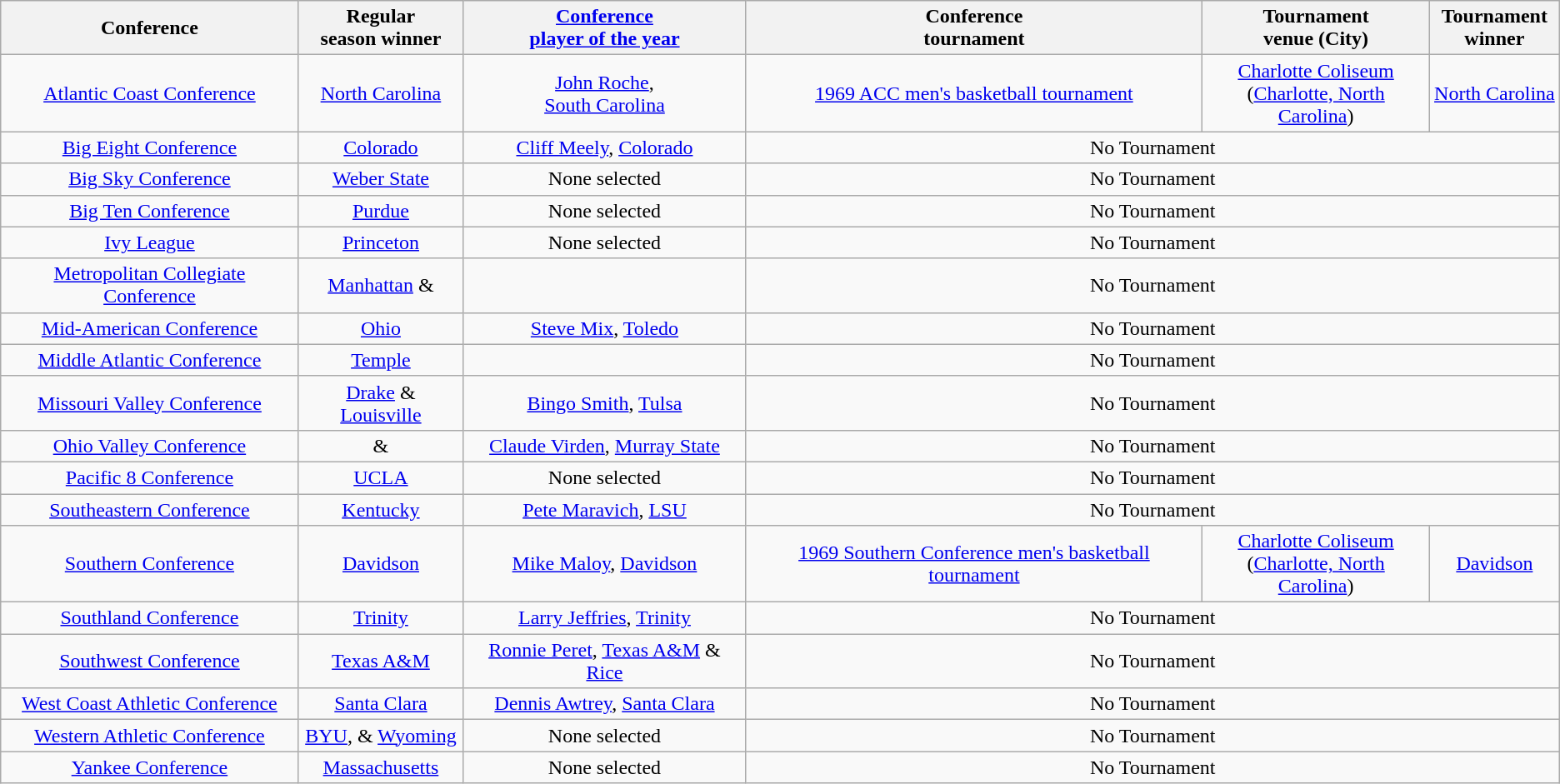<table class="wikitable" style="text-align:center;">
<tr>
<th>Conference</th>
<th>Regular <br> season winner</th>
<th><a href='#'>Conference <br> player of the year</a></th>
<th>Conference <br> tournament</th>
<th>Tournament <br> venue (City)</th>
<th>Tournament <br> winner</th>
</tr>
<tr>
<td><a href='#'>Atlantic Coast Conference</a></td>
<td><a href='#'>North Carolina</a></td>
<td><a href='#'>John Roche</a>,<br><a href='#'>South Carolina</a></td>
<td><a href='#'>1969 ACC men's basketball tournament</a></td>
<td><a href='#'>Charlotte Coliseum</a><br>(<a href='#'>Charlotte, North Carolina</a>)</td>
<td><a href='#'>North Carolina</a></td>
</tr>
<tr>
<td><a href='#'>Big Eight Conference</a></td>
<td><a href='#'>Colorado</a></td>
<td><a href='#'>Cliff Meely</a>, <a href='#'>Colorado</a></td>
<td colspan=3>No Tournament</td>
</tr>
<tr>
<td><a href='#'>Big Sky Conference</a></td>
<td><a href='#'>Weber State</a></td>
<td>None selected</td>
<td colspan=3>No Tournament</td>
</tr>
<tr>
<td><a href='#'>Big Ten Conference</a></td>
<td><a href='#'>Purdue</a></td>
<td>None selected</td>
<td colspan=3>No Tournament</td>
</tr>
<tr>
<td><a href='#'>Ivy League</a></td>
<td><a href='#'>Princeton</a></td>
<td>None selected</td>
<td colspan=3>No Tournament</td>
</tr>
<tr>
<td><a href='#'>Metropolitan Collegiate Conference</a></td>
<td><a href='#'>Manhattan</a> & </td>
<td></td>
<td colspan=3>No Tournament</td>
</tr>
<tr>
<td><a href='#'>Mid-American Conference</a></td>
<td><a href='#'>Ohio</a></td>
<td><a href='#'>Steve Mix</a>, <a href='#'>Toledo</a></td>
<td colspan=3>No Tournament</td>
</tr>
<tr>
<td><a href='#'>Middle Atlantic Conference</a></td>
<td><a href='#'>Temple</a></td>
<td></td>
<td colspan=3>No Tournament</td>
</tr>
<tr>
<td><a href='#'>Missouri Valley Conference</a></td>
<td><a href='#'>Drake</a> & <a href='#'>Louisville</a></td>
<td><a href='#'>Bingo Smith</a>, <a href='#'>Tulsa</a></td>
<td colspan=3>No Tournament</td>
</tr>
<tr>
<td><a href='#'>Ohio Valley Conference</a></td>
<td> & </td>
<td><a href='#'>Claude Virden</a>, <a href='#'>Murray State</a></td>
<td colspan=3>No Tournament</td>
</tr>
<tr>
<td><a href='#'>Pacific 8 Conference</a></td>
<td><a href='#'>UCLA</a></td>
<td>None selected</td>
<td colspan=3>No Tournament</td>
</tr>
<tr>
<td><a href='#'>Southeastern Conference</a></td>
<td><a href='#'>Kentucky</a></td>
<td><a href='#'>Pete Maravich</a>, <a href='#'>LSU</a></td>
<td colspan=3>No Tournament</td>
</tr>
<tr>
<td><a href='#'>Southern Conference</a></td>
<td><a href='#'>Davidson</a></td>
<td><a href='#'>Mike Maloy</a>, <a href='#'>Davidson</a></td>
<td><a href='#'>1969 Southern Conference men's basketball tournament</a></td>
<td><a href='#'>Charlotte Coliseum</a><br>(<a href='#'>Charlotte, North Carolina</a>)</td>
<td><a href='#'>Davidson</a></td>
</tr>
<tr>
<td><a href='#'>Southland Conference</a></td>
<td><a href='#'>Trinity</a></td>
<td><a href='#'>Larry Jeffries</a>, <a href='#'>Trinity</a></td>
<td colspan=3>No Tournament</td>
</tr>
<tr>
<td><a href='#'>Southwest Conference</a></td>
<td><a href='#'>Texas A&M</a></td>
<td><a href='#'>Ronnie Peret</a>, <a href='#'>Texas A&M</a> &  <a href='#'>Rice</a></td>
<td colspan=3>No Tournament</td>
</tr>
<tr>
<td><a href='#'>West Coast Athletic Conference</a></td>
<td><a href='#'>Santa Clara</a></td>
<td><a href='#'>Dennis Awtrey</a>, <a href='#'>Santa Clara</a></td>
<td colspan=3>No Tournament</td>
</tr>
<tr>
<td><a href='#'>Western Athletic Conference</a></td>
<td><a href='#'>BYU</a>,  & <a href='#'>Wyoming</a></td>
<td>None selected</td>
<td colspan=3>No Tournament</td>
</tr>
<tr>
<td><a href='#'>Yankee Conference</a></td>
<td><a href='#'>Massachusetts</a></td>
<td>None selected</td>
<td colspan=3>No Tournament</td>
</tr>
</table>
